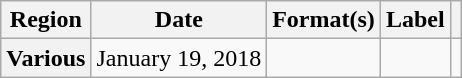<table class="wikitable plainrowheaders">
<tr>
<th scope="col">Region</th>
<th scope="col">Date</th>
<th scope="col">Format(s)</th>
<th scope="col">Label</th>
<th scope="col"></th>
</tr>
<tr>
<th scope="row">Various</th>
<td>January 19, 2018</td>
<td></td>
<td></td>
<td></td>
</tr>
</table>
